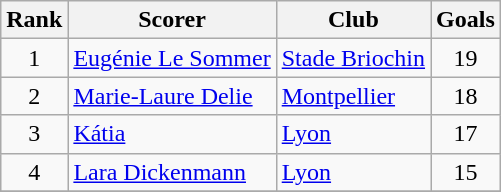<table class="wikitable">
<tr>
<th>Rank</th>
<th>Scorer</th>
<th>Club</th>
<th>Goals</th>
</tr>
<tr>
<td align="center">1</td>
<td> <a href='#'>Eugénie Le Sommer</a></td>
<td><a href='#'>Stade Briochin</a></td>
<td align="center">19</td>
</tr>
<tr>
<td align="center">2</td>
<td> <a href='#'>Marie-Laure Delie</a></td>
<td><a href='#'>Montpellier</a></td>
<td align="center">18</td>
</tr>
<tr>
<td align="center">3</td>
<td> <a href='#'>Kátia</a></td>
<td><a href='#'>Lyon</a></td>
<td align="center">17</td>
</tr>
<tr>
<td align="center">4</td>
<td> <a href='#'>Lara Dickenmann</a></td>
<td><a href='#'>Lyon</a></td>
<td align="center">15</td>
</tr>
<tr>
</tr>
</table>
